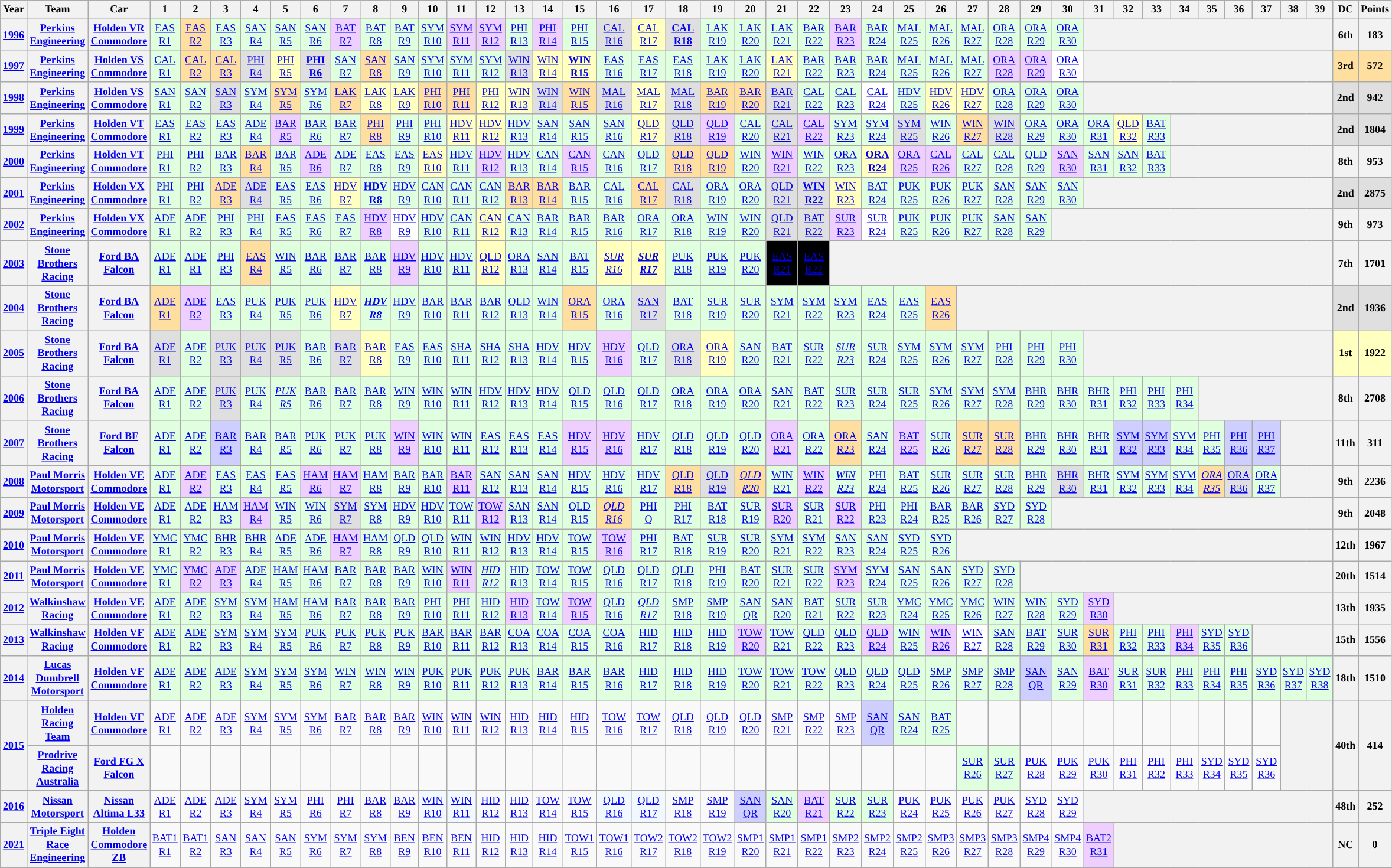<table class="wikitable" style="text-align:center; font-size:75%">
<tr>
<th>Year</th>
<th>Team</th>
<th>Car</th>
<th>1</th>
<th>2</th>
<th>3</th>
<th>4</th>
<th>5</th>
<th>6</th>
<th>7</th>
<th>8</th>
<th>9</th>
<th>10</th>
<th>11</th>
<th>12</th>
<th>13</th>
<th>14</th>
<th>15</th>
<th>16</th>
<th>17</th>
<th>18</th>
<th>19</th>
<th>20</th>
<th>21</th>
<th>22</th>
<th>23</th>
<th>24</th>
<th>25</th>
<th>26</th>
<th>27</th>
<th>28</th>
<th>29</th>
<th>30</th>
<th>31</th>
<th>32</th>
<th>33</th>
<th>34</th>
<th>35</th>
<th>36</th>
<th>37</th>
<th>38</th>
<th>39</th>
<th>DC</th>
<th>Points</th>
</tr>
<tr>
<th><a href='#'>1996</a></th>
<th><a href='#'>Perkins Engineering</a></th>
<th><a href='#'>Holden VR Commodore</a></th>
<td style="background:#dfffdf;"><a href='#'>EAS<br>R1</a><br></td>
<td style="background:#ffdf9f;"><a href='#'>EAS<br>R2</a><br></td>
<td style="background:#dfffdf;"><a href='#'>EAS<br>R3</a><br></td>
<td style="background:#dfffdf;"><a href='#'>SAN<br>R4</a><br></td>
<td style="background:#dfffdf;"><a href='#'>SAN<br>R5</a><br></td>
<td style="background:#dfffdf;"><a href='#'>SAN<br>R6</a><br></td>
<td style="background:#efcfff;"><a href='#'>BAT<br>R7</a><br></td>
<td style="background:#dfffdf;"><a href='#'>BAT<br>R8</a><br></td>
<td style="background:#dfffdf;"><a href='#'>BAT<br>R9</a><br></td>
<td style="background:#dfffdf;"><a href='#'>SYM<br>R10</a><br></td>
<td style="background:#efcfff;"><a href='#'>SYM<br>R11</a><br></td>
<td style="background:#efcfff;"><a href='#'>SYM<br>R12</a><br></td>
<td style="background:#dfffdf;"><a href='#'>PHI<br>R13</a><br></td>
<td style="background:#efcfff;"><a href='#'>PHI<br>R14</a><br></td>
<td style="background:#dfffdf;"><a href='#'>PHI<br>R15</a><br></td>
<td style="background:#dfdfdf;"><a href='#'>CAL<br>R16</a><br></td>
<td style="background:#ffffbf;"><a href='#'>CAL<br>R17</a><br></td>
<td style="background:#dfdfdf;"><strong><a href='#'>CAL<br>R18</a><br></strong></td>
<td style="background:#dfffdf;"><a href='#'>LAK<br>R19</a><br></td>
<td style="background:#dfffdf;"><a href='#'>LAK<br>R20</a><br></td>
<td style="background:#dfffdf;"><a href='#'>LAK<br>R21</a><br></td>
<td style="background:#dfffdf;"><a href='#'>BAR<br>R22</a><br></td>
<td style="background:#efcfff;"><a href='#'>BAR<br>R23</a><br></td>
<td style="background:#dfffdf;"><a href='#'>BAR<br>R24</a><br></td>
<td style="background:#dfffdf;"><a href='#'>MAL<br>R25</a><br></td>
<td style="background:#dfffdf;"><a href='#'>MAL<br>R26</a><br></td>
<td style="background:#dfffdf;"><a href='#'>MAL<br>R27</a><br></td>
<td style="background:#dfffdf;"><a href='#'>ORA<br>R28</a><br></td>
<td style="background:#dfffdf;"><a href='#'>ORA<br>R29</a><br></td>
<td style="background:#dfffdf;"><a href='#'>ORA<br>R30</a><br></td>
<th colspan=9></th>
<th>6th</th>
<th>183</th>
</tr>
<tr>
<th><a href='#'>1997</a></th>
<th><a href='#'>Perkins Engineering</a></th>
<th><a href='#'>Holden VS Commodore</a></th>
<td style="background:#dfffdf;"><a href='#'>CAL<br>R1</a><br></td>
<td style="background:#ffdf9f;"><a href='#'>CAL<br>R2</a><br></td>
<td style="background:#ffdf9f;"><a href='#'>CAL<br>R3</a><br></td>
<td style="background:#dfdfdf;"><a href='#'>PHI<br>R4</a><br></td>
<td style="background:#ffffbf;"><a href='#'>PHI<br>R5</a><br></td>
<td style="background:#dfdfdf;"><strong><a href='#'>PHI<br>R6</a><br></strong></td>
<td style="background:#dfffdf;"><a href='#'>SAN<br>R7</a><br></td>
<td style="background:#ffdf9f;"><a href='#'>SAN<br>R8</a><br></td>
<td style="background:#dfffdf;"><a href='#'>SAN<br>R9</a><br></td>
<td style="background:#dfffdf;"><a href='#'>SYM<br>R10</a><br></td>
<td style="background:#dfffdf;"><a href='#'>SYM<br>R11</a><br></td>
<td style="background:#dfffdf;"><a href='#'>SYM<br>R12</a><br></td>
<td style="background:#dfdfdf;"><a href='#'>WIN<br>R13</a><br></td>
<td style="background:#ffffbf;"><a href='#'>WIN<br>R14</a><br></td>
<td style="background:#ffffbf;"><strong><a href='#'>WIN<br>R15</a><br></strong></td>
<td style="background:#dfffdf;"><a href='#'>EAS<br>R16</a><br></td>
<td style="background:#dfffdf;"><a href='#'>EAS<br>R17</a><br></td>
<td style="background:#dfffdf;"><a href='#'>EAS<br>R18</a><br></td>
<td style="background:#dfffdf;"><a href='#'>LAK<br>R19</a><br></td>
<td style="background:#dfffdf;"><a href='#'>LAK<br>R20</a><br></td>
<td style="background:#ffffbf;"><a href='#'>LAK<br>R21</a><br></td>
<td style="background:#dfffdf;"><a href='#'>BAR<br>R22</a><br></td>
<td style="background:#dfffdf;"><a href='#'>BAR<br>R23</a><br></td>
<td style="background:#dfffdf;"><a href='#'>BAR<br>R24</a><br></td>
<td style="background:#dfffdf;"><a href='#'>MAL<br>R25</a><br></td>
<td style="background:#dfffdf;"><a href='#'>MAL<br>R26</a><br></td>
<td style="background:#dfffdf;"><a href='#'>MAL<br>R27</a><br></td>
<td style="background:#efcfff;"><a href='#'>ORA<br>R28</a><br></td>
<td style="background:#efcfff;"><a href='#'>ORA<br>R29</a><br></td>
<td style="background:#ffffff;"><a href='#'>ORA<br>R30</a><br></td>
<th colspan=9></th>
<th style="background:#ffdf9f;">3rd</th>
<th style="background:#ffdf9f;">572</th>
</tr>
<tr>
<th><a href='#'>1998</a></th>
<th><a href='#'>Perkins Engineering</a></th>
<th><a href='#'>Holden VS Commodore</a></th>
<td style="background: #dfffdf"><a href='#'>SAN<br>R1</a><br></td>
<td style="background: #dfffdf"><a href='#'>SAN<br>R2</a><br></td>
<td style="background: #dfdfdf"><a href='#'>SAN<br>R3</a><br></td>
<td style="background: #dfffdf"><a href='#'>SYM<br>R4</a><br></td>
<td style="background: #ffdf9f"><a href='#'>SYM<br>R5</a><br></td>
<td style="background: #dfffdf"><a href='#'>SYM<br>R6</a><br></td>
<td style="background:#ffdf9f;"><a href='#'>LAK<br>R7</a><br></td>
<td style="background:#ffffbf;"><a href='#'>LAK<br>R8</a><br></td>
<td style="background:#ffffbf;"><a href='#'>LAK<br>R9</a><br></td>
<td style="background:#ffdf9f;"><a href='#'>PHI<br>R10</a><br></td>
<td style="background:#ffdf9f;"><a href='#'>PHI<br>R11</a><br></td>
<td style="background:#ffffbf;"><a href='#'>PHI<br>R12</a><br></td>
<td style="background:#ffffbf;"><a href='#'>WIN<br>R13</a><br></td>
<td style="background:#dfdfdf;"><a href='#'>WIN<br>R14</a><br></td>
<td style="background:#ffdf9f;"><a href='#'>WIN<br>R15</a><br></td>
<td style="background:#dfdfdf;"><a href='#'>MAL<br>R16</a><br></td>
<td style="background:#ffffbf;"><a href='#'>MAL<br>R17</a><br></td>
<td style="background:#dfdfdf;"><a href='#'>MAL<br>R18</a><br></td>
<td style="background:#ffdf9f;"><a href='#'>BAR<br>R19</a><br></td>
<td style="background:#ffdf9f;"><a href='#'>BAR<br>R20</a><br></td>
<td style="background:#dfdfdf;"><a href='#'>BAR<br>R21</a><br></td>
<td style="background:#dfffdf;"><a href='#'>CAL<br>R22</a><br></td>
<td style="background:#dfffdf;"><a href='#'>CAL<br>R23</a><br></td>
<td style="background:#ffffff;"><a href='#'>CAL<br>R24</a><br></td>
<td style="background:#dfffdf;"><a href='#'>HDV<br>R25</a><br></td>
<td style="background:#ffffbf;"><a href='#'>HDV<br>R26</a><br></td>
<td style="background:#ffffbf;"><a href='#'>HDV<br>R27</a><br></td>
<td style="background:#dfffdf;"><a href='#'>ORA<br>R28</a><br></td>
<td style="background:#dfffdf;"><a href='#'>ORA<br>R29</a><br></td>
<td style="background:#dfffdf;"><a href='#'>ORA<br>R30</a><br></td>
<th colspan=9></th>
<th style="background:#dfdfdf;">2nd</th>
<th style="background:#dfdfdf;">942</th>
</tr>
<tr>
<th><a href='#'>1999</a></th>
<th><a href='#'>Perkins Engineering</a></th>
<th><a href='#'>Holden VT Commodore</a></th>
<td style="background:#dfffdf;"><a href='#'>EAS<br>R1</a><br></td>
<td style="background:#dfffdf;"><a href='#'>EAS<br>R2</a><br></td>
<td style="background:#dfffdf;"><a href='#'>EAS<br>R3</a><br></td>
<td style="background:#dfffdf;"><a href='#'>ADE<br>R4</a><br></td>
<td style="background:#efcfff;"><a href='#'>BAR<br>R5</a><br></td>
<td style="background:#dfffdf;"><a href='#'>BAR<br>R6</a><br></td>
<td style="background:#dfffdf;"><a href='#'>BAR<br>R7</a><br></td>
<td style="background:#ffdf9f;"><a href='#'>PHI<br>R8</a><br></td>
<td style="background:#dfffdf;"><a href='#'>PHI<br>R9</a><br></td>
<td style="background:#dfffdf;"><a href='#'>PHI<br>R10</a><br></td>
<td style="background:#ffffbf;"><a href='#'>HDV<br>R11</a><br></td>
<td style="background:#ffffbf;"><a href='#'>HDV<br>R12</a><br></td>
<td style="background:#dfffdf;"><a href='#'>HDV<br>R13</a><br></td>
<td style="background:#dfffdf;"><a href='#'>SAN<br>R14</a><br></td>
<td style="background:#dfffdf;"><a href='#'>SAN<br>R15</a><br></td>
<td style="background:#dfffdf;"><a href='#'>SAN<br>R16</a><br></td>
<td style="background:#ffffbf;"><a href='#'>QLD<br>R17</a><br></td>
<td style="background:#dfdfdf;"><a href='#'>QLD<br>R18</a><br></td>
<td style="background:#efcfff;"><a href='#'>QLD<br>R19</a><br></td>
<td style="background:#dfffdf;"><a href='#'>CAL<br>R20</a><br></td>
<td style="background:#dfdfdf;"><a href='#'>CAL<br>R21</a><br></td>
<td style="background:#efcfff;"><a href='#'>CAL<br>R22</a><br></td>
<td style="background:#dfffdf;"><a href='#'>SYM<br>R23</a><br></td>
<td style="background:#dfffdf;"><a href='#'>SYM<br>R24</a><br></td>
<td style="background:#dfdfdf;"><a href='#'>SYM<br>R25</a><br></td>
<td style="background:#dfffdf;"><a href='#'>WIN<br>R26</a><br></td>
<td style="background:#ffdf9f;"><a href='#'>WIN<br>R27</a><br></td>
<td style="background:#dfdfdf;"><a href='#'>WIN<br>R28</a><br></td>
<td style="background:#dfffdf;"><a href='#'>ORA<br>R29</a><br></td>
<td style="background:#dfffdf;"><a href='#'>ORA<br>R30</a><br></td>
<td style="background:#dfffdf;"><a href='#'>ORA<br>R31</a><br></td>
<td style="background:#ffffbf;"><a href='#'>QLD<br>R32</a><br></td>
<td style="background:#dfffdf;"><a href='#'>BAT<br>R33</a><br></td>
<th colspan=6></th>
<th style="background:#dfdfdf;">2nd</th>
<th style="background:#dfdfdf;">1804</th>
</tr>
<tr>
<th><a href='#'>2000</a></th>
<th><a href='#'>Perkins Engineering</a></th>
<th><a href='#'>Holden VT Commodore</a></th>
<td style="background:#dfffdf;"><a href='#'>PHI<br>R1</a><br></td>
<td style="background:#dfffdf;"><a href='#'>PHI<br>R2</a><br></td>
<td style="background:#dfffdf;"><a href='#'>BAR<br>R3</a><br></td>
<td style="background:#ffdf9f;"><a href='#'>BAR<br>R4</a><br></td>
<td style="background:#dfffdf;"><a href='#'>BAR<br>R5</a><br></td>
<td style="background:#efcfff;"><a href='#'>ADE<br>R6</a><br></td>
<td style="background:#dfffdf;"><a href='#'>ADE<br>R7</a><br></td>
<td style="background:#dfffdf;"><a href='#'>EAS<br>R8</a><br></td>
<td style="background:#dfffdf;"><a href='#'>EAS<br>R9</a><br></td>
<td style="background:#ffffbf;"><a href='#'>EAS<br>R10</a><br></td>
<td style="background:#dfffdf;"><a href='#'>HDV<br>R11</a><br></td>
<td style="background:#efcfff;"><a href='#'>HDV<br>R12</a><br></td>
<td style="background:#dfffdf;"><a href='#'>HDV<br>R13</a><br></td>
<td style="background:#dfffdf;"><a href='#'>CAN<br>R14</a><br></td>
<td style="background:#efcfff;"><a href='#'>CAN<br>R15</a><br></td>
<td style="background:#dfffdf;"><a href='#'>CAN<br>R16</a><br></td>
<td style="background:#dfffdf;"><a href='#'>QLD<br>R17</a><br></td>
<td style="background:#ffdf9f;"><a href='#'>QLD<br>R18</a><br></td>
<td style="background:#ffdf9f;"><a href='#'>QLD<br>R19</a><br></td>
<td style="background:#dfffdf;"><a href='#'>WIN<br>R20</a><br></td>
<td style="background:#efcfff;"><a href='#'>WIN<br>R21</a><br></td>
<td style="background:#dfffdf;"><a href='#'>WIN<br>R22</a><br></td>
<td style="background:#dfffdf;"><a href='#'>ORA<br>R23</a><br></td>
<td style="background:#ffffbf;"><strong><a href='#'>ORA<br>R24</a><br></strong></td>
<td style="background:#efcfff;"><a href='#'>ORA<br>R25</a><br></td>
<td style="background:#efcfff;"><a href='#'>CAL<br>R26</a><br></td>
<td style="background:#dfffdf;"><a href='#'>CAL<br>R27</a><br></td>
<td style="background:#dfffdf;"><a href='#'>CAL<br>R28</a><br></td>
<td style="background:#dfffdf;"><a href='#'>QLD<br>R29</a><br></td>
<td style="background:#efcfff;"><a href='#'>SAN<br>R30</a><br></td>
<td style="background:#dfffdf;"><a href='#'>SAN<br>R31</a><br></td>
<td style="background:#dfffdf;"><a href='#'>SAN<br>R32</a><br></td>
<td style="background:#dfffdf;"><a href='#'>BAT<br>R33</a><br></td>
<th colspan=6></th>
<th>8th</th>
<th>953</th>
</tr>
<tr>
<th><a href='#'>2001</a></th>
<th><a href='#'>Perkins Engineering</a></th>
<th><a href='#'>Holden VX Commodore</a></th>
<td style="background: #dfffdf"><a href='#'>PHI<br>R1</a><br></td>
<td style="background: #dfffdf"><a href='#'>PHI<br>R2</a><br></td>
<td style="background: #ffdf9f"><a href='#'>ADE<br>R3</a><br></td>
<td style="background: #dfdfdf"><a href='#'>ADE<br>R4</a><br></td>
<td style="background: #dfffdf"><a href='#'>EAS<br>R5</a><br></td>
<td style="background: #dfffdf"><a href='#'>EAS<br>R6</a><br></td>
<td style="background: #ffffbf"><a href='#'>HDV<br>R7</a><br></td>
<td style="background: #dfffdf"><strong><a href='#'>HDV<br>R8</a><br></strong></td>
<td style="background: #dfffdf"><a href='#'>HDV<br>R9</a><br></td>
<td style="background: #dfffdf"><a href='#'>CAN<br>R10</a><br></td>
<td style="background: #dfffdf"><a href='#'>CAN<br>R11</a><br></td>
<td style="background: #dfffdf"><a href='#'>CAN<br>R12</a><br></td>
<td style="background: #ffdf9f"><a href='#'>BAR<br>R13</a><br></td>
<td style="background: #ffdf9f"><a href='#'>BAR<br>R14</a><br></td>
<td style="background: #dfffdf"><a href='#'>BAR<br>R15</a><br></td>
<td style="background: #dfffdf"><a href='#'>CAL<br>R16</a><br></td>
<td style="background: #ffdf9f"><a href='#'>CAL<br>R17</a><br></td>
<td style="background: #dfdfdf"><a href='#'>CAL<br>R18</a><br></td>
<td style="background: #dfffdf"><a href='#'>ORA<br>R19</a><br></td>
<td style="background: #dfffdf"><a href='#'>ORA<br>R20</a><br></td>
<td style="background:#dfdfdf;"><a href='#'>QLD<br>R21</a><br></td>
<td style="background: #dfdfdf"><strong><a href='#'>WIN<br>R22</a><br></strong></td>
<td style="background: #ffffbf"><a href='#'>WIN<br>R23</a><br></td>
<td style="background:#dfffdf;"><a href='#'>BAT<br>R24</a><br></td>
<td style="background: #dfffdf"><a href='#'>PUK<br>R25</a><br></td>
<td style="background: #dfffdf"><a href='#'>PUK<br>R26</a><br></td>
<td style="background: #dfffdf"><a href='#'>PUK<br>R27</a><br></td>
<td style="background: #dfffdf"><a href='#'>SAN<br>R28</a><br></td>
<td style="background: #dfffdf"><a href='#'>SAN<br>R29</a><br></td>
<td style="background: #dfffdf"><a href='#'>SAN<br>R30</a><br></td>
<th colspan=9></th>
<th style="background:#dfdfdf;">2nd</th>
<th style="background:#dfdfdf;">2875</th>
</tr>
<tr>
<th><a href='#'>2002</a></th>
<th><a href='#'>Perkins Engineering</a></th>
<th><a href='#'>Holden VX Commodore</a></th>
<td style="background: #dfffdf"><a href='#'>ADE<br>R1</a><br></td>
<td style="background: #dfffdf"><a href='#'>ADE<br>R2</a><br></td>
<td style="background: #dfffdf"><a href='#'>PHI<br>R3</a><br></td>
<td style="background: #dfffdf"><a href='#'>PHI<br>R4</a><br></td>
<td style="background: #dfffdf"><a href='#'>EAS<br>R5</a><br></td>
<td style="background: #dfffdf"><a href='#'>EAS<br>R6</a><br></td>
<td style="background: #dfffdf"><a href='#'>EAS<br>R7</a><br></td>
<td style="background: #efcfff"><a href='#'>HDV<br>R8</a><br></td>
<td style="background: #ffffff"><a href='#'>HDV<br>R9</a><br></td>
<td style="background: #dfffdf"><a href='#'>HDV<br>R10</a><br></td>
<td style="background: #dfffdf"><a href='#'>CAN<br>R11</a><br></td>
<td style="background: #ffffbf"><a href='#'>CAN<br>R12</a><br></td>
<td style="background: #dfffdf"><a href='#'>CAN<br>R13</a><br></td>
<td style="background: #dfffdf"><a href='#'>BAR<br>R14</a><br></td>
<td style="background: #dfffdf"><a href='#'>BAR<br>R15</a><br></td>
<td style="background: #dfffdf"><a href='#'>BAR<br>R16</a><br></td>
<td style="background: #dfffdf"><a href='#'>ORA<br>R17</a><br></td>
<td style="background: #dfffdf"><a href='#'>ORA<br>R18</a><br></td>
<td style="background: #dfffdf"><a href='#'>WIN<br>R19</a><br></td>
<td style="background: #dfffdf"><a href='#'>WIN<br>R20</a><br></td>
<td style="background:#dfdfdf;"><a href='#'>QLD<br>R21</a><br></td>
<td style="background:#dfdfdf;"><a href='#'>BAT<br>R22</a><br></td>
<td style="background: #efcfff"><a href='#'>SUR<br>R23</a><br></td>
<td style="background: #ffffff"><a href='#'>SUR<br>R24</a><br></td>
<td style="background: #dfffdf"><a href='#'>PUK<br>R25</a><br></td>
<td style="background: #dfffdf"><a href='#'>PUK<br>R26</a><br></td>
<td style="background: #dfffdf"><a href='#'>PUK<br>R27</a><br></td>
<td style="background: #dfffdf"><a href='#'>SAN<br>R28</a><br></td>
<td style="background: #dfffdf"><a href='#'>SAN<br>R29</a><br></td>
<th colspan=10></th>
<th>9th</th>
<th>973</th>
</tr>
<tr>
<th><a href='#'>2003</a></th>
<th><a href='#'>Stone Brothers Racing</a></th>
<th><a href='#'>Ford BA Falcon</a></th>
<td style="background: #dfffdf"><a href='#'>ADE<br>R1</a><br></td>
<td style="background: #dfffdf"><a href='#'>ADE<br>R1</a><br></td>
<td style="background: #dfffdf"><a href='#'>PHI<br>R3</a><br></td>
<td style="background: #ffdf9f"><a href='#'>EAS<br>R4</a><br></td>
<td style="background: #dfffdf"><a href='#'>WIN<br>R5</a><br></td>
<td style="background: #dfffdf"><a href='#'>BAR<br>R6</a><br></td>
<td style="background: #dfffdf"><a href='#'>BAR<br>R7</a><br></td>
<td style="background: #dfffdf"><a href='#'>BAR<br>R8</a><br></td>
<td style="background: #efcfff"><a href='#'>HDV<br>R9</a><br></td>
<td style="background: #dfffdf"><a href='#'>HDV<br>R10</a><br></td>
<td style="background: #dfffdf"><a href='#'>HDV<br>R11</a><br></td>
<td style="background: #ffffbf"><a href='#'>QLD<br>R12</a><br></td>
<td style="background: #dfffdf"><a href='#'>ORA<br>R13</a><br></td>
<td style="background: #dfffdf"><a href='#'>SAN<br>R14</a><br></td>
<td style="background: #dfffdf"><a href='#'>BAT<br>R15</a><br></td>
<td style="background: #ffffbf"><em><a href='#'>SUR<br>R16</a><br></em></td>
<td style="background: #ffffbf"><strong><em><a href='#'>SUR<br>R17</a><br></em></strong></td>
<td style="background: #dfffdf"><a href='#'>PUK<br>R18</a><br></td>
<td style="background: #dfffdf"><a href='#'>PUK<br>R19</a><br></td>
<td style="background: #dfffdf"><a href='#'>PUK<br>R20</a><br></td>
<td style="background:#000000; color:white"><a href='#'><span>EAS<br>R21</span></a><br></td>
<td style="background:#000000; color:white"><a href='#'><span>EAS<br>R22</span></a><br></td>
<th colspan=17></th>
<th>7th</th>
<th>1701</th>
</tr>
<tr>
<th><a href='#'>2004</a></th>
<th><a href='#'>Stone Brothers Racing</a></th>
<th><a href='#'>Ford BA Falcon</a></th>
<td style="background:#ffdf9f;"><a href='#'>ADE<br>R1</a><br></td>
<td style="background:#efcfff;"><a href='#'>ADE<br>R2</a><br></td>
<td style="background:#dfffdf;"><a href='#'>EAS<br>R3</a><br></td>
<td style="background:#dfffdf;"><a href='#'>PUK<br>R4</a><br></td>
<td style="background:#dfffdf;"><a href='#'>PUK<br>R5</a><br></td>
<td style="background:#dfffdf;"><a href='#'>PUK<br>R6</a><br></td>
<td style="background:#ffffbf;"><a href='#'>HDV<br>R7</a><br></td>
<td style="background:#dfffdf;"><strong><em><a href='#'>HDV<br>R8</a><br></em></strong></td>
<td style="background:#dfffdf;"><a href='#'>HDV<br>R9</a><br></td>
<td style="background:#dfffdf;"><a href='#'>BAR<br>R10</a><br></td>
<td style="background:#dfffdf;"><a href='#'>BAR<br>R11</a><br></td>
<td style="background:#dfffdf;"><a href='#'>BAR<br>R12</a><br></td>
<td style="background:#dfffdf;"><a href='#'>QLD<br>R13</a><br></td>
<td style="background:#dfffdf;"><a href='#'>WIN<br>R14</a><br></td>
<td style="background:#ffdf9f;"><a href='#'>ORA<br>R15</a><br></td>
<td style="background:#dfffdf;"><a href='#'>ORA<br>R16</a><br></td>
<td style="background:#dfdfdf;"><a href='#'>SAN<br>R17</a><br></td>
<td style="background:#dfffdf;"><a href='#'>BAT<br>R18</a><br></td>
<td style="background:#dfffdf;"><a href='#'>SUR<br>R19</a><br></td>
<td style="background:#dfffdf;"><a href='#'>SUR<br>R20</a><br></td>
<td style="background:#dfffdf;"><a href='#'>SYM<br>R21</a><br></td>
<td style="background:#dfffdf;"><a href='#'>SYM<br>R22</a><br></td>
<td style="background:#dfffdf;"><a href='#'>SYM<br>R23</a><br></td>
<td style="background:#dfffdf;"><a href='#'>EAS<br>R24</a><br></td>
<td style="background:#dfffdf;"><a href='#'>EAS<br>R25</a><br></td>
<td style="background:#ffdf9f;"><a href='#'>EAS<br>R26</a><br></td>
<th colspan=13></th>
<th style="background:#dfdfdf;">2nd</th>
<th style="background:#dfdfdf;">1936</th>
</tr>
<tr>
<th><a href='#'>2005</a></th>
<th><a href='#'>Stone Brothers Racing</a></th>
<th><a href='#'>Ford BA Falcon</a></th>
<td style="background:#dfdfdf;"><a href='#'>ADE<br>R1</a><br></td>
<td style="background:#dfffdf;"><a href='#'>ADE<br>R2</a><br></td>
<td style="background:#dfdfdf;"><a href='#'>PUK<br>R3</a><br></td>
<td style="background:#dfdfdf;"><a href='#'>PUK<br>R4</a><br></td>
<td style="background:#dfdfdf;"><a href='#'>PUK<br>R5</a><br></td>
<td style="background:#dfffdf;"><a href='#'>BAR<br>R6</a><br></td>
<td style="background:#dfdfdf;"><a href='#'>BAR<br>R7</a><br></td>
<td style="background:#ffffbf;"><a href='#'>BAR<br>R8</a><br></td>
<td style="background:#dfffdf;"><a href='#'>EAS<br>R9</a><br></td>
<td style="background:#dfffdf;"><a href='#'>EAS<br>R10</a><br></td>
<td style="background:#dfffdf;"><a href='#'>SHA<br>R11</a><br></td>
<td style="background:#dfffdf;"><a href='#'>SHA<br>R12</a><br></td>
<td style="background:#dfffdf;"><a href='#'>SHA<br>R13</a><br></td>
<td style="background:#dfffdf;"><a href='#'>HDV<br>R14</a><br></td>
<td style="background:#dfffdf;"><a href='#'>HDV<br>R15</a><br></td>
<td style="background:#efcfff;"><a href='#'>HDV<br>R16</a><br></td>
<td style="background:#dfffdf;"><a href='#'>QLD<br>R17</a><br></td>
<td style="background:#dfdfdf;"><a href='#'>ORA<br>R18</a><br></td>
<td style="background:#ffffbf;"><a href='#'>ORA<br>R19</a><br></td>
<td style="background: #dfffdf"><a href='#'>SAN<br>R20</a><br></td>
<td style="background: #dfffdf"><a href='#'>BAT<br>R21</a><br></td>
<td style="background:#dfffdf;"><a href='#'>SUR<br>R22</a><br></td>
<td style="background:#dfffdf;"><em><a href='#'>SUR<br>R23</a><br></em></td>
<td style="background:#dfffdf;"><a href='#'>SUR<br>R24</a><br></td>
<td style="background:#dfffdf;"><a href='#'>SYM<br>R25</a><br></td>
<td style="background:#dfffdf;"><a href='#'>SYM<br>R26</a><br></td>
<td style="background:#dfffdf;"><a href='#'>SYM<br>R27</a><br></td>
<td style="background:#dfffdf;"><a href='#'>PHI<br>R28</a><br></td>
<td style="background:#dfffdf;"><a href='#'>PHI<br>R29</a><br></td>
<td style="background:#dfffdf;"><a href='#'>PHI<br>R30</a><br></td>
<th colspan=9></th>
<th style="background:#ffffbf;">1st</th>
<th style="background:#ffffbf;">1922</th>
</tr>
<tr>
<th><a href='#'>2006</a></th>
<th><a href='#'>Stone Brothers Racing</a></th>
<th><a href='#'>Ford BA Falcon</a></th>
<td style="background: #dfffdf"><a href='#'>ADE<br>R1</a><br></td>
<td style="background: #dfffdf"><a href='#'>ADE<br>R2</a><br></td>
<td style="background: #dfdfdf"><a href='#'>PUK<br>R3</a><br></td>
<td style="background: #dfffdf"><a href='#'>PUK<br>R4</a><br></td>
<td style="background: #dfffdf"><em><a href='#'>PUK<br>R5</a><br></em></td>
<td style="background: #dfffdf"><a href='#'>BAR<br>R6</a><br></td>
<td style="background: #dfffdf"><a href='#'>BAR<br>R7</a><br></td>
<td style="background: #dfffdf"><a href='#'>BAR<br>R8</a><br></td>
<td style="background: #dfffdf"><a href='#'>WIN<br>R9</a><br></td>
<td style="background: #dfffdf"><a href='#'>WIN<br>R10</a><br></td>
<td style="background: #dfffdf"><a href='#'>WIN<br>R11</a><br></td>
<td style="background: #dfffdf"><a href='#'>HDV<br>R12</a><br></td>
<td style="background: #dfffdf"><a href='#'>HDV<br>R13</a><br></td>
<td style="background: #dfffdf"><a href='#'>HDV<br>R14</a><br></td>
<td style="background: #dfffdf"><a href='#'>QLD<br>R15</a><br></td>
<td style="background: #dfffdf"><a href='#'>QLD<br>R16</a><br></td>
<td style="background: #dfffdf"><a href='#'>QLD<br>R17</a><br></td>
<td style="background: #dfffdf"><a href='#'>ORA<br>R18</a><br></td>
<td style="background: #dfffdf"><a href='#'>ORA<br>R19</a><br></td>
<td style="background: #dfffdf"><a href='#'>ORA<br>R20</a><br></td>
<td style="background: #dfffdf"><a href='#'>SAN<br>R21</a><br></td>
<td style="background: #dfffdf"><a href='#'>BAT<br>R22</a><br></td>
<td style="background: #dfffdf"><a href='#'>SUR<br>R23</a><br></td>
<td style="background: #dfffdf"><a href='#'>SUR<br>R24</a><br></td>
<td style="background: #dfffdf"><a href='#'>SUR<br>R25</a><br></td>
<td style="background: #dfffdf"><a href='#'>SYM<br>R26</a><br></td>
<td style="background: #dfffdf"><a href='#'>SYM<br>R27</a><br></td>
<td style="background: #dfffdf"><a href='#'>SYM<br>R28</a><br></td>
<td style="background: #dfffdf"><a href='#'>BHR<br>R29</a><br></td>
<td style="background: #dfffdf"><a href='#'>BHR<br>R30</a><br></td>
<td style="background: #dfffdf"><a href='#'>BHR<br>R31</a><br></td>
<td style="background: #dfffdf"><a href='#'>PHI<br>R32</a><br></td>
<td style="background: #dfffdf"><a href='#'>PHI<br>R33</a><br></td>
<td style="background: #dfffdf"><a href='#'>PHI<br>R34</a><br></td>
<th colspan=5></th>
<th>8th</th>
<th>2708</th>
</tr>
<tr>
<th><a href='#'>2007</a></th>
<th><a href='#'>Stone Brothers Racing</a></th>
<th><a href='#'>Ford BF Falcon</a></th>
<td style="background: #dfffdf"><a href='#'>ADE<br>R1</a><br></td>
<td style="background: #dfffdf"><a href='#'>ADE<br>R2</a><br></td>
<td style="background: #cfcfff"><a href='#'>BAR<br>R3</a><br></td>
<td style="background: #dfffdf"><a href='#'>BAR<br>R4</a><br></td>
<td style="background: #dfffdf"><a href='#'>BAR<br>R5</a><br></td>
<td style="background: #dfffdf"><a href='#'>PUK<br>R6</a><br></td>
<td style="background: #dfffdf"><a href='#'>PUK<br>R7</a><br></td>
<td style="background: #dfffdf"><a href='#'>PUK<br>R8</a><br></td>
<td style="background: #efcfff"><a href='#'>WIN<br>R9</a><br></td>
<td style="background: #dfffdf"><a href='#'>WIN<br>R10</a><br></td>
<td style="background: #dfffdf"><a href='#'>WIN<br>R11</a><br></td>
<td style="background: #dfffdf"><a href='#'>EAS<br>R12</a><br></td>
<td style="background: #dfffdf"><a href='#'>EAS<br>R13</a><br></td>
<td style="background: #dfffdf"><a href='#'>EAS<br>R14</a><br></td>
<td style="background: #efcfff"><a href='#'>HDV<br>R15</a><br></td>
<td style="background: #efcfff"><a href='#'>HDV<br>R16</a><br></td>
<td style="background: #dfffdf"><a href='#'>HDV<br>R17</a><br></td>
<td style="background: #dfffdf"><a href='#'>QLD<br>R18</a><br></td>
<td style="background: #dfffdf"><a href='#'>QLD<br>R19</a><br></td>
<td style="background: #dfffdf"><a href='#'>QLD<br>R20</a><br></td>
<td style="background: #efcfff"><a href='#'>ORA<br>R21</a><br></td>
<td style="background: #dfffdf"><a href='#'>ORA<br>R22</a><br></td>
<td style="background: #ffdf9f"><a href='#'>ORA<br>R23</a><br></td>
<td style="background: #dfffdf"><a href='#'>SAN<br>R24</a><br></td>
<td style="background: #efcfff"><a href='#'>BAT<br>R25</a><br></td>
<td style="background: #dfffdf"><a href='#'>SUR<br>R26</a><br></td>
<td style="background: #ffdf9f"><a href='#'>SUR<br>R27</a><br></td>
<td style="background: #ffdf9f"><a href='#'>SUR<br>R28</a><br></td>
<td style="background: #dfffdf"><a href='#'>BHR<br>R29</a><br></td>
<td style="background: #dfffdf"><a href='#'>BHR<br>R30</a><br></td>
<td style="background: #dfffdf"><a href='#'>BHR<br>R31</a><br></td>
<td style="background: #cfcfff"><a href='#'>SYM<br>R32</a><br></td>
<td style="background: #cfcfff"><a href='#'>SYM<br>R33</a><br></td>
<td style="background: #dfffdf"><a href='#'>SYM<br>R34</a><br></td>
<td style="background: #dfffdf"><a href='#'>PHI<br>R35</a><br></td>
<td style="background: #cfcfff"><a href='#'>PHI<br>R36</a><br></td>
<td style="background: #cfcfff"><a href='#'>PHI<br>R37</a><br></td>
<th colspan=2></th>
<th>11th</th>
<th>311</th>
</tr>
<tr>
<th><a href='#'>2008</a></th>
<th><a href='#'>Paul Morris Motorsport</a></th>
<th><a href='#'>Holden VE Commodore</a></th>
<td style="background: #dfffdf"><a href='#'>ADE<br>R1</a><br></td>
<td style="background: #efcfff"><a href='#'>ADE<br>R2</a><br></td>
<td style="background: #dfffdf"><a href='#'>EAS<br>R3</a><br></td>
<td style="background: #dfffdf"><a href='#'>EAS<br>R4</a><br></td>
<td style="background: #dfffdf"><a href='#'>EAS<br>R5</a><br></td>
<td style="background: #efcfff"><a href='#'>HAM<br>R6</a><br></td>
<td style="background: #efcfff"><a href='#'>HAM<br>R7</a><br></td>
<td style="background: #dfffdf"><a href='#'>HAM<br>R8</a><br></td>
<td style="background: #dfffdf"><a href='#'>BAR<br>R9</a><br></td>
<td style="background: #dfffdf"><a href='#'>BAR<br>R10</a><br></td>
<td style="background: #efcfff"><a href='#'>BAR<br>R11</a><br></td>
<td style="background: #dfffdf"><a href='#'>SAN<br>R12</a><br></td>
<td style="background: #dfffdf"><a href='#'>SAN<br>R13</a><br></td>
<td style="background: #dfffdf"><a href='#'>SAN<br>R14</a><br></td>
<td style="background: #dfffdf"><a href='#'>HDV<br>R15</a><br></td>
<td style="background: #dfffdf"><a href='#'>HDV<br>R16</a><br></td>
<td style="background: #dfffdf"><a href='#'>HDV<br>R17</a><br></td>
<td style="background: #ffdf9f"><a href='#'>QLD<br>R18</a><br></td>
<td style="background: #dfdfdf"><a href='#'>QLD<br>R19</a><br></td>
<td style="background: #ffdf9f"><em><a href='#'>QLD<br>R20</a><br></em></td>
<td style="background: #dfffdf"><a href='#'>WIN<br>R21</a><br></td>
<td style="background: #efcfff"><a href='#'>WIN<br>R22</a><br></td>
<td style="background: #dfffdf"><em><a href='#'>WIN<br>R23</a><br></em></td>
<td style="background: #dfffdf"><a href='#'>PHI<br>R24</a><br></td>
<td style="background: #dfffdf"><a href='#'>BAT<br>R25</a><br></td>
<td style="background: #dfffdf"><a href='#'>SUR<br>R26</a><br></td>
<td style="background: #dfffdf"><a href='#'>SUR<br>R27</a><br></td>
<td style="background: #dfffdf"><a href='#'>SUR<br>R28</a><br></td>
<td style="background: #dfffdf"><a href='#'>BHR<br>R29</a><br></td>
<td style="background: #dfdfdf"><a href='#'>BHR<br>R30</a><br></td>
<td style="background: #dfffdf"><a href='#'>BHR<br>R31</a><br></td>
<td style="background: #dfffdf"><a href='#'>SYM<br>R32</a><br></td>
<td style="background: #dfffdf"><a href='#'>SYM<br>R33</a><br></td>
<td style="background: #dfffdf"><a href='#'>SYM<br>R34</a><br></td>
<td style="background: #ffdf9f"><em><a href='#'>ORA<br>R35</a><br></em></td>
<td style="background: #dfdfdf"><a href='#'>ORA<br>R36</a><br></td>
<td style="background: #dfffdf"><a href='#'>ORA<br>R37</a><br></td>
<th colspan=2></th>
<th>9th</th>
<th>2236</th>
</tr>
<tr>
<th><a href='#'>2009</a></th>
<th><a href='#'>Paul Morris Motorsport</a></th>
<th><a href='#'>Holden VE Commodore</a></th>
<td style="background: #dfffdf"><a href='#'>ADE<br>R1</a><br></td>
<td style="background: #dfffdf"><a href='#'>ADE<br>R2</a><br></td>
<td style="background: #dfffdf"><a href='#'>HAM<br>R3</a><br></td>
<td style="background: #efcfff"><a href='#'>HAM<br>R4</a><br></td>
<td style="background: #dfffdf"><a href='#'>WIN<br>R5</a><br></td>
<td style="background: #dfffdf"><a href='#'>WIN<br>R6</a><br></td>
<td style="background: #dfdfdf"><a href='#'>SYM<br>R7</a><br></td>
<td style="background: #dfffdf"><a href='#'>SYM<br>R8</a><br></td>
<td style="background: #dfffdf"><a href='#'>HDV<br>R9</a><br></td>
<td style="background: #dfffdf"><a href='#'>HDV<br>R10</a><br></td>
<td style="background: #dfffdf"><a href='#'>TOW<br>R11</a><br></td>
<td style="background: #efcfff"><a href='#'>TOW<br>R12</a><br></td>
<td style="background: #dfffdf"><a href='#'>SAN<br>R13</a><br></td>
<td style="background: #dfffdf"><a href='#'>SAN<br>R14</a><br></td>
<td style="background: #dfffdf"><a href='#'>QLD<br>R15</a><br></td>
<td style="background: #ffdf9f"><em><a href='#'>QLD<br>R16</a><br></em></td>
<td style="background: #dfffdf"><a href='#'>PHI<br>Q</a><br></td>
<td style="background: #dfffdf"><a href='#'>PHI<br>R17</a><br></td>
<td style="background: #dfffdf"><a href='#'>BAT<br>R18</a><br></td>
<td style="background: #dfffdf"><a href='#'>SUR<br>R19</a><br></td>
<td style="background: #efcfff"><a href='#'>SUR<br>R20</a><br></td>
<td style="background: #dfffdf"><a href='#'>SUR<br>R21</a><br></td>
<td style="background: #efcfff"><a href='#'>SUR<br>R22</a><br></td>
<td style="background: #dfffdf"><a href='#'>PHI<br>R23</a><br></td>
<td style="background: #dfffdf"><a href='#'>PHI<br>R24</a><br></td>
<td style="background: #dfffdf"><a href='#'>BAR<br>R25</a><br></td>
<td style="background: #dfffdf"><a href='#'>BAR<br>R26</a><br></td>
<td style="background: #dfffdf"><a href='#'>SYD<br>R27</a><br></td>
<td style="background: #dfffdf"><a href='#'>SYD<br>R28</a><br></td>
<th colspan=10></th>
<th>9th</th>
<th>2048</th>
</tr>
<tr>
<th><a href='#'>2010</a></th>
<th><a href='#'>Paul Morris Motorsport</a></th>
<th><a href='#'>Holden VE Commodore</a></th>
<td style="background: #dfffdf"><a href='#'>YMC<br>R1</a><br></td>
<td style="background: #dfffdf"><a href='#'>YMC<br>R2</a><br></td>
<td style="background: #dfffdf"><a href='#'>BHR<br>R3</a><br></td>
<td style="background: #dfffdf"><a href='#'>BHR<br>R4</a><br></td>
<td style="background: #dfffdf"><a href='#'>ADE<br>R5</a><br></td>
<td style="background: #dfffdf"><a href='#'>ADE<br>R6</a><br></td>
<td style="background: #efcfff"><a href='#'>HAM<br>R7</a><br></td>
<td style="background: #dfffdf"><a href='#'>HAM<br>R8</a><br></td>
<td style="background: #dfffdf"><a href='#'>QLD<br>R9</a><br></td>
<td style="background: #dfffdf"><a href='#'>QLD<br>R10</a><br></td>
<td style="background: #dfffdf"><a href='#'>WIN<br>R11</a><br></td>
<td style="background: #dfffdf"><a href='#'>WIN<br>R12</a><br></td>
<td style="background: #dfffdf"><a href='#'>HDV<br>R13</a><br></td>
<td style="background: #dfffdf"><a href='#'>HDV<br>R14</a><br></td>
<td style="background: #dfffdf"><a href='#'>TOW<br>R15</a><br></td>
<td style="background: #efcfff"><a href='#'>TOW<br>R16</a><br></td>
<td style="background: #dfffdf"><a href='#'>PHI<br>R17</a><br></td>
<td style="background: #dfffdf"><a href='#'>BAT<br>R18</a><br></td>
<td style="background: #dfffdf"><a href='#'>SUR<br>R19</a><br></td>
<td style="background: #dfffdf"><a href='#'>SUR<br>R20</a><br></td>
<td style="background: #dfffdf"><a href='#'>SYM<br>R21</a><br></td>
<td style="background: #dfffdf"><a href='#'>SYM<br>R22</a><br></td>
<td style="background: #dfffdf"><a href='#'>SAN<br>R23</a><br></td>
<td style="background: #dfffdf"><a href='#'>SAN<br>R24</a><br></td>
<td style="background: #dfffdf"><a href='#'>SYD<br>R25</a><br></td>
<td style="background: #dfffdf"><a href='#'>SYD<br>R26</a><br></td>
<th colspan=13></th>
<th>12th</th>
<th>1967</th>
</tr>
<tr>
<th><a href='#'>2011</a></th>
<th><a href='#'>Paul Morris Motorsport</a></th>
<th><a href='#'>Holden VE Commodore</a></th>
<td style="background: #dfffdf"><a href='#'>YMC<br>R1</a><br></td>
<td style="background: #efcfff"><a href='#'>YMC<br>R2</a><br></td>
<td style="background: #efcfff"><a href='#'>ADE<br>R3</a><br></td>
<td style="background: #dfffdf"><a href='#'>ADE<br>R4</a><br></td>
<td style="background: #dfffdf"><a href='#'>HAM<br>R5</a><br></td>
<td style="background: #dfffdf"><a href='#'>HAM<br>R6</a><br></td>
<td style="background: #dfffdf"><a href='#'>BAR<br>R7</a><br></td>
<td style="background: #dfffdf"><a href='#'>BAR<br>R8</a><br></td>
<td style="background: #dfffdf"><a href='#'>BAR<br>R9</a><br></td>
<td style="background: #dfffdf"><a href='#'>WIN<br>R10</a><br></td>
<td style="background: #efcfff"><a href='#'>WIN<br>R11</a><br></td>
<td style="background: #dfffdf"><em><a href='#'>HID<br>R12</a><br></em></td>
<td style="background: #dfffdf"><a href='#'>HID<br>R13</a><br></td>
<td style="background: #dfffdf"><a href='#'>TOW<br>R14</a><br></td>
<td style="background: #dfffdf"><a href='#'>TOW<br>R15</a><br></td>
<td style="background: #dfffdf"><a href='#'>QLD<br>R16</a><br></td>
<td style="background: #dfffdf"><a href='#'>QLD<br>R17</a><br></td>
<td style="background: #dfffdf"><a href='#'>QLD<br>R18</a><br></td>
<td style="background: #dfffdf"><a href='#'>PHI<br>R19</a><br></td>
<td style="background: #dfffdf"><a href='#'>BAT<br>R20</a><br></td>
<td style="background: #dfffdf"><a href='#'>SUR<br>R21</a><br></td>
<td style="background: #dfffdf"><a href='#'>SUR<br>R22</a><br></td>
<td style="background: #efcfff"><a href='#'>SYM<br>R23</a><br></td>
<td style="background: #dfffdf"><a href='#'>SYM<br>R24</a><br></td>
<td style="background: #dfffdf"><a href='#'>SAN<br>R25</a><br></td>
<td style="background: #dfffdf"><a href='#'>SAN<br>R26</a><br></td>
<td style="background: #dfffdf"><a href='#'>SYD<br>R27</a><br></td>
<td style="background: #dfffdf"><a href='#'>SYD<br>R28</a><br></td>
<th colspan=11></th>
<th>20th</th>
<th>1514</th>
</tr>
<tr>
<th><a href='#'>2012</a></th>
<th><a href='#'>Walkinshaw Racing</a></th>
<th><a href='#'>Holden VE Commodore</a></th>
<td style="background:#dfffdf;"><a href='#'>ADE<br>R1</a><br></td>
<td style="background:#dfffdf;"><a href='#'>ADE<br>R2</a><br></td>
<td style="background:#dfffdf;"><a href='#'>SYM<br>R3</a><br></td>
<td style="background:#dfffdf;"><a href='#'>SYM<br>R4</a><br></td>
<td style="background:#dfffdf;"><a href='#'>HAM<br>R5</a><br></td>
<td style="background:#dfffdf;"><a href='#'>HAM<br>R6</a><br></td>
<td style="background:#dfffdf;"><a href='#'>BAR<br>R7</a><br></td>
<td style="background:#dfffdf;"><a href='#'>BAR<br>R8</a><br></td>
<td style="background:#dfffdf;"><a href='#'>BAR<br>R9</a><br></td>
<td style="background:#dfffdf;"><a href='#'>PHI<br>R10</a><br></td>
<td style="background:#dfffdf;"><a href='#'>PHI<br>R11</a><br></td>
<td style="background:#dfffdf;"><a href='#'>HID<br>R12</a><br></td>
<td style="background:#efcfff;"><a href='#'>HID<br>R13</a><br></td>
<td style="background:#dfffdf;"><a href='#'>TOW<br>R14</a><br></td>
<td style="background:#efcfff;"><a href='#'>TOW<br>R15</a><br></td>
<td style="background:#dfffdf;"><a href='#'>QLD<br>R16</a><br></td>
<td style="background:#dfffdf;"><em><a href='#'>QLD<br>R17</a><br></em></td>
<td style="background:#dfffdf;"><a href='#'>SMP<br>R18</a><br></td>
<td style="background:#dfffdf;"><a href='#'>SMP<br>R19</a><br></td>
<td style="background:#dfffdf;"><a href='#'>SAN<br>QR</a><br></td>
<td style="background:#dfffdf;"><a href='#'>SAN<br>R20</a><br></td>
<td style="background:#dfffdf;"><a href='#'>BAT<br>R21</a><br></td>
<td style="background:#dfffdf;"><a href='#'>SUR<br>R22</a><br></td>
<td style="background:#dfffdf;"><a href='#'>SUR<br>R23</a><br></td>
<td style="background:#dfffdf;"><a href='#'>YMC<br>R24</a><br></td>
<td style="background:#dfffdf;"><a href='#'>YMC<br>R25</a><br></td>
<td style="background:#dfffdf;"><a href='#'>YMC<br>R26</a><br></td>
<td style="background:#dfffdf;"><a href='#'>WIN<br>R27</a><br></td>
<td style="background:#dfffdf;"><a href='#'>WIN<br>R28</a><br></td>
<td style="background:#dfffdf;"><a href='#'>SYD<br>R29</a><br></td>
<td style="background:#efcfff;"><a href='#'>SYD<br>R30</a><br></td>
<th colspan=8></th>
<th>13th</th>
<th>1935</th>
</tr>
<tr>
<th><a href='#'>2013</a></th>
<th><a href='#'>Walkinshaw Racing</a></th>
<th><a href='#'>Holden VF Commodore</a></th>
<td style="background:#dfffdf;"><a href='#'>ADE<br>R1</a><br></td>
<td style="background:#dfffdf;"><a href='#'>ADE<br>R2</a><br></td>
<td style="background:#dfffdf;"><a href='#'>SYM<br>R3</a><br></td>
<td style="background:#dfffdf;"><a href='#'>SYM<br>R4</a><br></td>
<td style="background:#dfffdf;"><a href='#'>SYM<br>R5</a><br></td>
<td style="background:#dfffdf;"><a href='#'>PUK<br>R6</a><br></td>
<td style="background:#dfffdf;"><a href='#'>PUK<br>R7</a><br></td>
<td style="background:#dfffdf;"><a href='#'>PUK<br>R8</a><br></td>
<td style="background:#dfffdf;"><a href='#'>PUK<br>R9</a><br></td>
<td style="background:#dfffdf;"><a href='#'>BAR<br>R10</a><br></td>
<td style="background:#dfffdf;"><a href='#'>BAR<br>R11</a><br></td>
<td style="background:#dfffdf;"><a href='#'>BAR<br>R12</a><br></td>
<td style="background:#dfffdf;"><a href='#'>COA<br>R13</a><br></td>
<td style="background:#dfffdf;"><a href='#'>COA<br>R14</a><br></td>
<td style="background:#dfffdf;"><a href='#'>COA<br>R15</a><br></td>
<td style="background:#dfffdf;"><a href='#'>COA<br>R16</a><br></td>
<td style="background:#dfffdf;"><a href='#'>HID<br>R17</a><br></td>
<td style="background:#dfffdf;"><a href='#'>HID<br>R18</a><br></td>
<td style="background:#dfffdf;"><a href='#'>HID<br>R19</a><br></td>
<td style="background:#efcfff;"><a href='#'>TOW<br>R20</a><br></td>
<td style="background:#dfffdf;"><a href='#'>TOW<br>R21</a><br></td>
<td style="background:#dfffdf;"><a href='#'>QLD<br>R22</a><br></td>
<td style="background:#dfffdf;"><a href='#'>QLD<br>R23</a><br></td>
<td style="background:#efcfff;"><a href='#'>QLD<br>R24</a><br></td>
<td style="background:#dfffdf;"><a href='#'>WIN<br>R25</a><br></td>
<td style="background:#efcfff;"><a href='#'>WIN<br>R26</a><br></td>
<td style="background:#ffffff;"><a href='#'>WIN<br>R27</a><br></td>
<td style="background:#dfffdf;"><a href='#'>SAN<br>R28</a><br></td>
<td style="background:#dfffdf;"><a href='#'>BAT<br>R29</a><br></td>
<td style="background:#dfffdf;"><a href='#'>SUR<br>R30</a><br></td>
<td style="background:#ffdf9f;"><a href='#'>SUR<br>R31</a><br></td>
<td style="background:#dfffdf;"><a href='#'>PHI<br>R32</a><br></td>
<td style="background:#dfffdf;"><a href='#'>PHI<br>R33</a><br></td>
<td style="background:#efcfff;"><a href='#'>PHI<br>R34</a><br></td>
<td style="background:#dfffdf;"><a href='#'>SYD<br>R35</a><br></td>
<td style="background:#dfffdf;"><a href='#'>SYD<br>R36</a><br></td>
<th colspan=3></th>
<th>15th</th>
<th>1556</th>
</tr>
<tr>
<th><a href='#'>2014</a></th>
<th><a href='#'>Lucas Dumbrell Motorsport</a></th>
<th><a href='#'>Holden VF Commodore</a></th>
<td style="background:#dfffdf;"><a href='#'>ADE<br>R1</a><br></td>
<td style="background:#dfffdf;"><a href='#'>ADE<br>R2</a><br></td>
<td style="background:#dfffdf;"><a href='#'>ADE<br>R3</a><br></td>
<td style="background:#dfffdf;"><a href='#'>SYM<br>R4</a><br></td>
<td style="background:#dfffdf;"><a href='#'>SYM<br>R5</a><br></td>
<td style="background:#dfffdf;"><a href='#'>SYM<br>R6</a><br></td>
<td style="background:#dfffdf;"><a href='#'>WIN<br>R7</a><br></td>
<td style="background:#dfffdf;"><a href='#'>WIN<br>R8</a><br></td>
<td style="background:#dfffdf;"><a href='#'>WIN<br>R9</a><br></td>
<td style="background:#dfffdf;"><a href='#'>PUK<br>R10</a><br></td>
<td style="background:#dfffdf;"><a href='#'>PUK<br>R11</a><br></td>
<td style="background:#dfffdf;"><a href='#'>PUK<br>R12</a><br></td>
<td style="background:#dfffdf;"><a href='#'>PUK<br>R13</a><br></td>
<td style="background:#dfffdf;"><a href='#'>BAR<br>R14</a><br></td>
<td style="background:#dfffdf;"><a href='#'>BAR<br>R15</a><br></td>
<td style="background:#dfffdf;"><a href='#'>BAR<br>R16</a><br></td>
<td style="background:#dfffdf;"><a href='#'>HID<br>R17</a><br></td>
<td style="background:#dfffdf;"><a href='#'>HID<br>R18</a><br></td>
<td style="background:#dfffdf;"><a href='#'>HID<br>R19</a><br></td>
<td style="background:#dfffdf;"><a href='#'>TOW<br>R20</a><br></td>
<td style="background:#dfffdf;"><a href='#'>TOW<br>R21</a><br></td>
<td style="background:#dfffdf;"><a href='#'>TOW<br>R22</a><br></td>
<td style="background:#dfffdf;"><a href='#'>QLD<br>R23</a><br></td>
<td style="background:#dfffdf;"><a href='#'>QLD<br>R24</a><br></td>
<td style="background:#dfffdf;"><a href='#'>QLD<br>R25</a><br></td>
<td style="background:#dfffdf;"><a href='#'>SMP<br>R26</a><br></td>
<td style="background:#dfffdf;"><a href='#'>SMP<br>R27</a><br></td>
<td style="background:#dfffdf;"><a href='#'>SMP<br>R28</a><br></td>
<td style="background: #cfcfff"><a href='#'>SAN<br>QR</a><br></td>
<td style="background:#dfffdf;"><a href='#'>SAN<br>R29</a><br></td>
<td style="background:#efcfff;"><a href='#'>BAT<br>R30</a><br></td>
<td style="background:#dfffdf;"><a href='#'>SUR<br>R31</a><br></td>
<td style="background:#dfffdf;"><a href='#'>SUR<br>R32</a><br></td>
<td style="background:#dfffdf;"><a href='#'>PHI<br>R33</a><br></td>
<td style="background:#dfffdf;"><a href='#'>PHI<br>R34</a><br></td>
<td style="background:#dfffdf;"><a href='#'>PHI<br>R35</a><br></td>
<td style="background:#dfffdf;"><a href='#'>SYD<br>R36</a><br></td>
<td style="background:#dfffdf;"><a href='#'>SYD<br>R37</a><br></td>
<td style="background:#dfffdf;"><a href='#'>SYD<br>R38</a><br></td>
<th>18th</th>
<th>1510</th>
</tr>
<tr>
<th rowspan=2><a href='#'>2015</a></th>
<th><a href='#'>Holden Racing Team</a></th>
<th><a href='#'>Holden VF Commodore</a></th>
<td><a href='#'>ADE<br>R1</a></td>
<td><a href='#'>ADE<br>R2</a></td>
<td><a href='#'>ADE<br>R3</a></td>
<td><a href='#'>SYM<br>R4</a></td>
<td><a href='#'>SYM<br>R5</a></td>
<td><a href='#'>SYM<br>R6</a></td>
<td><a href='#'>BAR<br>R7</a></td>
<td><a href='#'>BAR<br>R8</a></td>
<td><a href='#'>BAR<br>R9</a></td>
<td><a href='#'>WIN<br>R10</a></td>
<td><a href='#'>WIN<br>R11</a></td>
<td><a href='#'>WIN<br>R12</a></td>
<td><a href='#'>HID<br>R13</a></td>
<td><a href='#'>HID<br>R14</a></td>
<td><a href='#'>HID<br>R15</a></td>
<td><a href='#'>TOW<br>R16</a></td>
<td><a href='#'>TOW<br>R17</a></td>
<td><a href='#'>QLD<br>R18</a></td>
<td><a href='#'>QLD<br>R19</a></td>
<td><a href='#'>QLD<br>R20</a></td>
<td><a href='#'>SMP<br>R21</a></td>
<td><a href='#'>SMP<br>R22</a></td>
<td><a href='#'>SMP<br>R23</a></td>
<td style="background: #cfcfff"><a href='#'>SAN<br>QR</a><br></td>
<td style="background: #dfffdf"><a href='#'>SAN<br>R24</a><br></td>
<td style="background: #dfffdf"><a href='#'>BAT<br>R25</a><br></td>
<td></td>
<td></td>
<td></td>
<td></td>
<td></td>
<td></td>
<td></td>
<td></td>
<td></td>
<td></td>
<td></td>
<th colspan=2, rowspan=2></th>
<th rowspan=2>40th</th>
<th rowspan=2>414</th>
</tr>
<tr>
<th><a href='#'>Prodrive Racing Australia</a></th>
<th><a href='#'>Ford FG X Falcon</a></th>
<td></td>
<td></td>
<td></td>
<td></td>
<td></td>
<td></td>
<td></td>
<td></td>
<td></td>
<td></td>
<td></td>
<td></td>
<td></td>
<td></td>
<td></td>
<td></td>
<td></td>
<td></td>
<td></td>
<td></td>
<td></td>
<td></td>
<td></td>
<td></td>
<td></td>
<td></td>
<td style="background: #dfffdf"><a href='#'>SUR<br>R26</a><br></td>
<td style="background: #dfffdf"><a href='#'>SUR<br>R27</a><br></td>
<td><a href='#'>PUK<br>R28</a></td>
<td><a href='#'>PUK<br>R29</a></td>
<td><a href='#'>PUK<br>R30</a></td>
<td><a href='#'>PHI<br>R31</a></td>
<td><a href='#'>PHI<br>R32</a></td>
<td><a href='#'>PHI<br>R33</a></td>
<td><a href='#'>SYD<br>R34</a></td>
<td><a href='#'>SYD<br>R35</a></td>
<td><a href='#'>SYD<br>R36</a></td>
</tr>
<tr>
<th><a href='#'>2016</a></th>
<th><a href='#'>Nissan Motorsport</a></th>
<th><a href='#'>Nissan Altima L33</a></th>
<td><a href='#'>ADE<br>R1</a></td>
<td><a href='#'>ADE<br>R2</a></td>
<td><a href='#'>ADE<br>R3</a></td>
<td><a href='#'>SYM<br>R4</a></td>
<td><a href='#'>SYM<br>R5</a></td>
<td><a href='#'>PHI<br>R6</a></td>
<td><a href='#'>PHI<br>R7</a></td>
<td><a href='#'>BAR<br>R8</a></td>
<td><a href='#'>BAR<br>R9</a></td>
<td style="background:#F1F8FF;"><a href='#'>WIN<br>R10</a><br></td>
<td style="background:#F1F8FF;"><a href='#'>WIN<br>R11</a><br></td>
<td><a href='#'>HID<br>R12</a></td>
<td><a href='#'>HID<br>R13</a></td>
<td><a href='#'>TOW<br>R14</a></td>
<td><a href='#'>TOW<br>R15</a></td>
<td style="background:#F1F8FF;"><a href='#'>QLD<br>R16</a><br></td>
<td style="background:#F1F8FF;"><a href='#'>QLD<br>R17</a><br></td>
<td><a href='#'>SMP<br>R18</a></td>
<td><a href='#'>SMP<br>R19</a></td>
<td style="background: #cfcfff"><a href='#'>SAN<br>QR</a><br></td>
<td style="background: #dfffdf"><a href='#'>SAN<br>R20</a><br></td>
<td style="background: #efcfff"><a href='#'>BAT<br>R21</a><br></td>
<td style="background: #dfffdf"><a href='#'>SUR<br>R22</a><br></td>
<td style="background: #dfffdf"><a href='#'>SUR<br>R23</a><br></td>
<td><a href='#'>PUK<br>R24</a></td>
<td><a href='#'>PUK<br>R25</a></td>
<td><a href='#'>PUK<br>R26</a></td>
<td><a href='#'>PUK<br>R27</a></td>
<td><a href='#'>SYD<br>R28</a></td>
<td><a href='#'>SYD<br>R29</a></td>
<th colspan=9></th>
<th>48th</th>
<th>252</th>
</tr>
<tr>
<th><a href='#'>2021</a></th>
<th><a href='#'>Triple Eight Race Engineering</a></th>
<th><a href='#'>Holden Commodore ZB</a></th>
<td><a href='#'>BAT1<br>R1</a></td>
<td><a href='#'>BAT1<br>R2</a></td>
<td><a href='#'>SAN<br>R3</a></td>
<td><a href='#'>SAN<br>R4</a></td>
<td><a href='#'>SAN<br>R5</a></td>
<td><a href='#'>SYM<br>R6</a></td>
<td><a href='#'>SYM<br>R7</a></td>
<td><a href='#'>SYM<br>R8</a></td>
<td><a href='#'>BEN<br>R9</a></td>
<td><a href='#'>BEN<br>R10</a></td>
<td><a href='#'>BEN<br>R11</a></td>
<td><a href='#'>HID<br>R12</a></td>
<td><a href='#'>HID<br>R13</a></td>
<td><a href='#'>HID<br>R14</a></td>
<td><a href='#'>TOW1<br>R15</a></td>
<td><a href='#'>TOW1<br>R16</a></td>
<td><a href='#'>TOW2<br>R17</a></td>
<td><a href='#'>TOW2<br>R18</a></td>
<td><a href='#'>TOW2<br>R19</a></td>
<td><a href='#'>SMP1<br>R20</a></td>
<td><a href='#'>SMP1<br>R21</a></td>
<td><a href='#'>SMP1<br>R22</a></td>
<td><a href='#'>SMP2<br>R23</a></td>
<td><a href='#'>SMP2<br>R24</a></td>
<td><a href='#'>SMP2<br>R25</a></td>
<td><a href='#'>SMP3<br>R26</a></td>
<td><a href='#'>SMP3<br>R27</a></td>
<td><a href='#'>SMP3<br>R28</a></td>
<td><a href='#'>SMP4<br>R29</a></td>
<td><a href='#'>SMP4<br>R30</a></td>
<td style="background: #efcfff"><a href='#'>BAT2<br>R31</a><br></td>
<th colspan=8></th>
<th>NC</th>
<th>0</th>
</tr>
<tr>
</tr>
</table>
